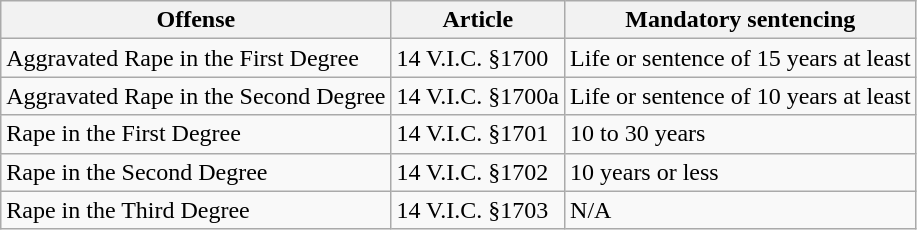<table class="wikitable">
<tr>
<th>Offense</th>
<th>Article</th>
<th>Mandatory sentencing</th>
</tr>
<tr>
<td>Aggravated Rape in the First Degree</td>
<td>14 V.I.C. §1700</td>
<td>Life or sentence of 15 years at least</td>
</tr>
<tr>
<td>Aggravated Rape in the Second Degree</td>
<td>14 V.I.C. §1700a</td>
<td>Life or sentence of 10 years at least</td>
</tr>
<tr>
<td>Rape in the First Degree</td>
<td>14 V.I.C. §1701</td>
<td>10 to 30 years</td>
</tr>
<tr>
<td>Rape in the Second Degree</td>
<td>14 V.I.C. §1702</td>
<td>10 years or less</td>
</tr>
<tr>
<td>Rape in the Third Degree</td>
<td>14 V.I.C. §1703</td>
<td>N/A</td>
</tr>
</table>
